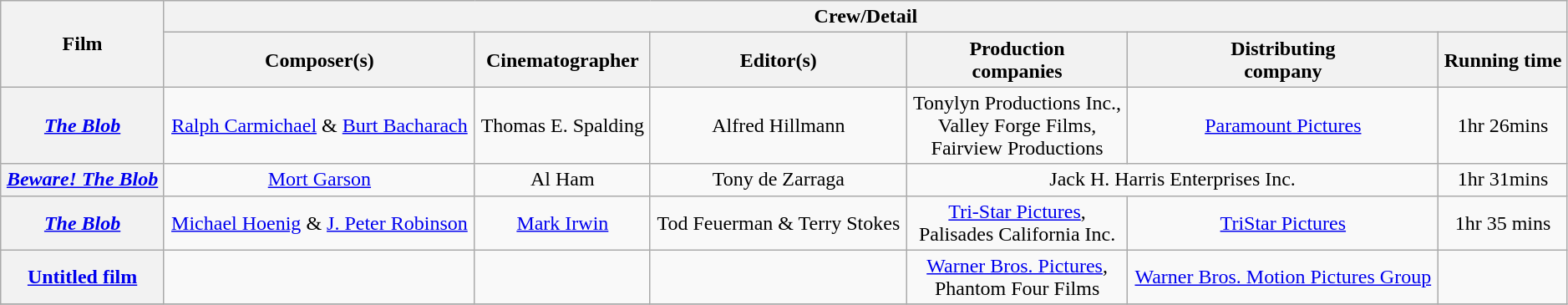<table class="wikitable sortable" style="text-align:center; width:99%;">
<tr>
<th rowspan="2">Film</th>
<th colspan="7">Crew/Detail</th>
</tr>
<tr>
<th style="text-align:center;">Composer(s)</th>
<th style="text-align:center;">Cinematographer</th>
<th style="text-align:center;">Editor(s)</th>
<th style="text-align:center;">Production <br>companies</th>
<th style="text-align:center;">Distributing <br>company</th>
<th style="text-align:center;">Running time</th>
</tr>
<tr>
<th><em><a href='#'>The Blob</a></em> <br></th>
<td><a href='#'>Ralph Carmichael</a> & <a href='#'>Burt Bacharach</a></td>
<td>Thomas E. Spalding</td>
<td>Alfred Hillmann</td>
<td>Tonylyn Productions Inc., <br>Valley Forge Films, <br>Fairview Productions</td>
<td><a href='#'>Paramount Pictures</a></td>
<td>1hr 26mins</td>
</tr>
<tr>
<th><em><a href='#'>Beware! The Blob</a></em></th>
<td><a href='#'>Mort Garson</a></td>
<td>Al Ham</td>
<td>Tony de Zarraga</td>
<td colspan="2">Jack H. Harris Enterprises Inc.</td>
<td>1hr 31mins</td>
</tr>
<tr>
<th><em><a href='#'>The Blob</a></em> <br></th>
<td><a href='#'>Michael Hoenig</a> & <a href='#'>J. Peter Robinson</a></td>
<td><a href='#'>Mark Irwin</a></td>
<td>Tod Feuerman & Terry Stokes</td>
<td><a href='#'>Tri-Star Pictures</a>, <br>Palisades California Inc.</td>
<td><a href='#'>TriStar Pictures</a></td>
<td>1hr 35 mins</td>
</tr>
<tr>
<th><a href='#'>Untitled film</a></th>
<td></td>
<td></td>
<td></td>
<td><a href='#'>Warner Bros. Pictures</a>, <br>Phantom Four Films</td>
<td><a href='#'>Warner Bros. Motion Pictures Group</a></td>
<td></td>
</tr>
<tr>
</tr>
</table>
